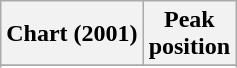<table class="wikitable sortable" border="1">
<tr>
<th>Chart (2001)</th>
<th>Peak<br>position</th>
</tr>
<tr>
</tr>
<tr>
</tr>
</table>
